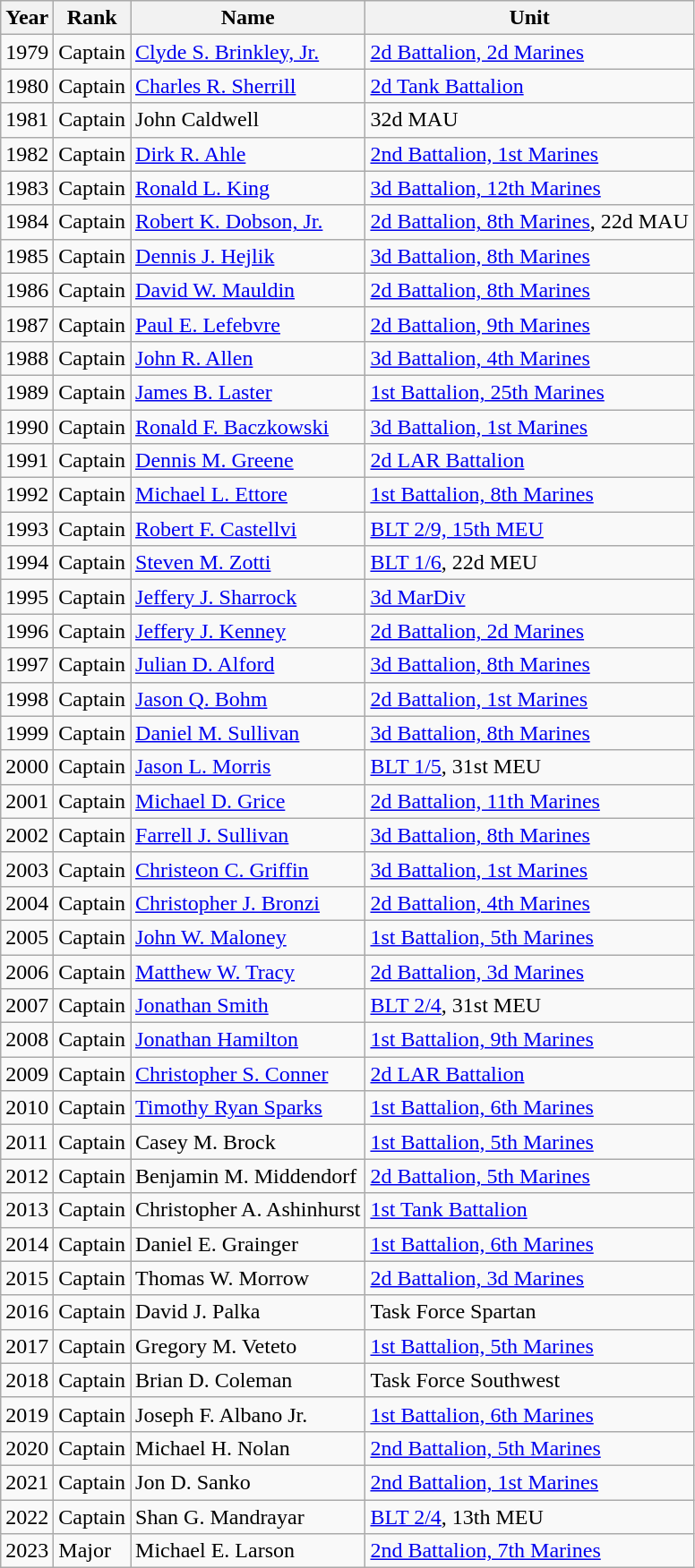<table class="wikitable sortable">
<tr>
<th>Year</th>
<th>Rank</th>
<th>Name</th>
<th>Unit</th>
</tr>
<tr>
<td>1979</td>
<td>Captain</td>
<td><a href='#'>Clyde S. Brinkley, Jr.</a></td>
<td><a href='#'>2d Battalion, 2d Marines</a></td>
</tr>
<tr>
<td>1980</td>
<td>Captain</td>
<td><a href='#'>Charles R. Sherrill</a></td>
<td><a href='#'>2d Tank Battalion</a></td>
</tr>
<tr>
<td>1981</td>
<td>Captain</td>
<td>John Caldwell</td>
<td>32d MAU</td>
</tr>
<tr>
<td>1982</td>
<td>Captain</td>
<td><a href='#'>Dirk R. Ahle</a></td>
<td><a href='#'>2nd Battalion, 1st Marines</a></td>
</tr>
<tr>
<td>1983</td>
<td>Captain</td>
<td><a href='#'>Ronald L. King</a></td>
<td><a href='#'>3d Battalion, 12th Marines</a></td>
</tr>
<tr>
<td>1984</td>
<td>Captain</td>
<td><a href='#'>Robert K. Dobson, Jr.</a></td>
<td><a href='#'>2d Battalion, 8th Marines</a>, 22d MAU</td>
</tr>
<tr>
<td>1985</td>
<td>Captain</td>
<td><a href='#'>Dennis J. Hejlik</a></td>
<td><a href='#'>3d Battalion, 8th Marines</a></td>
</tr>
<tr>
<td>1986</td>
<td>Captain</td>
<td><a href='#'>David W. Mauldin</a></td>
<td><a href='#'>2d Battalion, 8th Marines</a></td>
</tr>
<tr>
<td>1987</td>
<td>Captain</td>
<td><a href='#'>Paul E. Lefebvre</a></td>
<td><a href='#'>2d Battalion, 9th Marines</a></td>
</tr>
<tr>
<td>1988</td>
<td>Captain</td>
<td><a href='#'>John R. Allen</a></td>
<td><a href='#'>3d Battalion, 4th Marines</a></td>
</tr>
<tr>
<td>1989</td>
<td>Captain</td>
<td><a href='#'>James B. Laster</a></td>
<td><a href='#'>1st Battalion, 25th Marines</a></td>
</tr>
<tr>
<td>1990</td>
<td>Captain</td>
<td><a href='#'>Ronald F. Baczkowski</a></td>
<td><a href='#'>3d Battalion, 1st Marines</a></td>
</tr>
<tr>
<td>1991</td>
<td>Captain</td>
<td><a href='#'>Dennis M. Greene</a></td>
<td><a href='#'>2d LAR Battalion</a></td>
</tr>
<tr>
<td>1992</td>
<td>Captain</td>
<td><a href='#'>Michael L. Ettore</a></td>
<td><a href='#'>1st Battalion, 8th Marines</a></td>
</tr>
<tr>
<td>1993</td>
<td>Captain</td>
<td><a href='#'>Robert F. Castellvi</a></td>
<td><a href='#'>BLT 2/9, 15th MEU</a></td>
</tr>
<tr>
<td>1994</td>
<td>Captain</td>
<td><a href='#'>Steven M. Zotti</a></td>
<td><a href='#'>BLT 1/6</a>, 22d MEU</td>
</tr>
<tr>
<td>1995</td>
<td>Captain</td>
<td><a href='#'>Jeffery J. Sharrock</a></td>
<td><a href='#'>3d MarDiv</a></td>
</tr>
<tr>
<td>1996</td>
<td>Captain</td>
<td><a href='#'>Jeffery J. Kenney</a></td>
<td><a href='#'>2d Battalion, 2d Marines</a></td>
</tr>
<tr>
<td>1997</td>
<td>Captain</td>
<td><a href='#'>Julian D. Alford</a></td>
<td><a href='#'>3d Battalion, 8th Marines</a></td>
</tr>
<tr>
<td>1998</td>
<td>Captain</td>
<td><a href='#'>Jason Q. Bohm</a></td>
<td><a href='#'>2d Battalion, 1st Marines</a></td>
</tr>
<tr>
<td>1999</td>
<td>Captain</td>
<td><a href='#'>Daniel M. Sullivan</a></td>
<td><a href='#'>3d Battalion, 8th Marines</a></td>
</tr>
<tr>
<td>2000</td>
<td>Captain</td>
<td><a href='#'>Jason L. Morris</a></td>
<td><a href='#'>BLT 1/5</a>, 31st MEU</td>
</tr>
<tr>
<td>2001</td>
<td>Captain</td>
<td><a href='#'>Michael D. Grice</a></td>
<td><a href='#'>2d Battalion, 11th Marines</a></td>
</tr>
<tr>
<td>2002</td>
<td>Captain</td>
<td><a href='#'>Farrell J. Sullivan</a></td>
<td><a href='#'>3d Battalion, 8th Marines</a></td>
</tr>
<tr>
<td>2003</td>
<td>Captain</td>
<td><a href='#'>Christeon C. Griffin</a></td>
<td><a href='#'>3d Battalion, 1st Marines</a></td>
</tr>
<tr>
<td>2004</td>
<td>Captain</td>
<td><a href='#'>Christopher J. Bronzi</a></td>
<td><a href='#'>2d Battalion, 4th Marines</a></td>
</tr>
<tr>
<td>2005</td>
<td>Captain</td>
<td><a href='#'>John W. Maloney</a></td>
<td><a href='#'>1st Battalion, 5th Marines</a></td>
</tr>
<tr>
<td>2006</td>
<td>Captain</td>
<td><a href='#'>Matthew W. Tracy</a></td>
<td><a href='#'>2d Battalion, 3d Marines</a></td>
</tr>
<tr>
<td>2007</td>
<td>Captain</td>
<td><a href='#'>Jonathan Smith</a></td>
<td><a href='#'>BLT 2/4</a>, 31st MEU</td>
</tr>
<tr>
<td>2008</td>
<td>Captain</td>
<td><a href='#'>Jonathan Hamilton</a></td>
<td><a href='#'>1st Battalion, 9th Marines</a></td>
</tr>
<tr>
<td>2009</td>
<td>Captain</td>
<td><a href='#'>Christopher S. Conner</a></td>
<td><a href='#'>2d LAR Battalion</a></td>
</tr>
<tr>
<td>2010</td>
<td>Captain</td>
<td><a href='#'>Timothy Ryan Sparks</a></td>
<td><a href='#'>1st Battalion, 6th Marines</a></td>
</tr>
<tr>
<td>2011</td>
<td>Captain</td>
<td>Casey M. Brock</td>
<td><a href='#'>1st Battalion, 5th Marines</a></td>
</tr>
<tr>
<td>2012</td>
<td>Captain</td>
<td>Benjamin M. Middendorf</td>
<td><a href='#'>2d Battalion, 5th Marines</a></td>
</tr>
<tr>
<td>2013</td>
<td>Captain</td>
<td>Christopher A. Ashinhurst</td>
<td><a href='#'>1st Tank Battalion</a></td>
</tr>
<tr>
<td>2014</td>
<td>Captain</td>
<td>Daniel E. Grainger</td>
<td><a href='#'>1st Battalion, 6th Marines</a></td>
</tr>
<tr>
<td>2015</td>
<td>Captain</td>
<td>Thomas W. Morrow</td>
<td><a href='#'>2d Battalion, 3d Marines</a></td>
</tr>
<tr>
<td>2016</td>
<td>Captain</td>
<td>David J. Palka</td>
<td>Task Force Spartan</td>
</tr>
<tr>
<td>2017</td>
<td>Captain</td>
<td>Gregory M. Veteto</td>
<td><a href='#'>1st Battalion, 5th Marines</a></td>
</tr>
<tr>
<td>2018</td>
<td>Captain</td>
<td>Brian D. Coleman</td>
<td>Task Force Southwest</td>
</tr>
<tr>
<td>2019</td>
<td>Captain</td>
<td>Joseph F. Albano Jr.</td>
<td><a href='#'>1st Battalion, 6th Marines</a></td>
</tr>
<tr>
<td>2020</td>
<td>Captain</td>
<td>Michael H. Nolan</td>
<td><a href='#'>2nd Battalion, 5th Marines</a></td>
</tr>
<tr>
<td>2021</td>
<td>Captain</td>
<td>Jon D. Sanko</td>
<td><a href='#'>2nd Battalion, 1st Marines</a></td>
</tr>
<tr>
<td>2022</td>
<td>Captain</td>
<td>Shan G. Mandrayar</td>
<td><a href='#'>BLT 2/4</a>, 13th MEU</td>
</tr>
<tr>
<td>2023</td>
<td>Major</td>
<td>Michael E. Larson</td>
<td><a href='#'>2nd Battalion, 7th Marines</a></td>
</tr>
</table>
